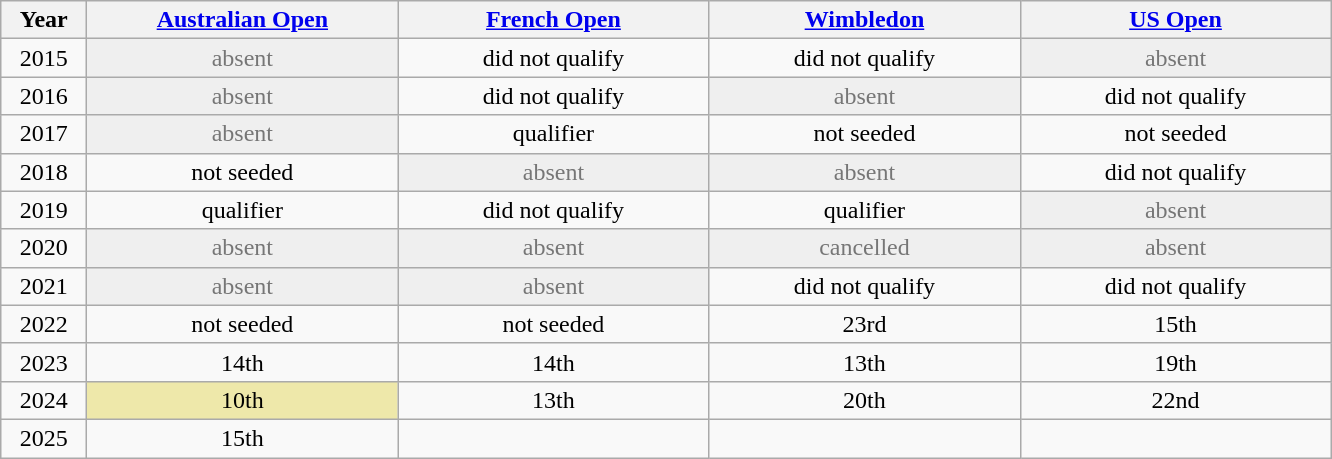<table class="wikitable" style="text-align:center">
<tr>
<th width="50">Year</th>
<th width="200"><a href='#'>Australian Open</a></th>
<th width="200"><a href='#'>French Open</a></th>
<th width="200"><a href='#'>Wimbledon</a></th>
<th width="200"><a href='#'>US Open</a></th>
</tr>
<tr>
<td>2015</td>
<td style=background:#efefef;color:#767676>absent</td>
<td>did not qualify</td>
<td>did not qualify</td>
<td style=background:#efefef;color:#767676>absent</td>
</tr>
<tr>
<td>2016</td>
<td style=background:#efefef;color:#767676>absent</td>
<td>did not qualify</td>
<td style=background:#efefef;color:#767676>absent</td>
<td>did not qualify</td>
</tr>
<tr>
<td>2017</td>
<td style=background:#efefef;color:#767676>absent</td>
<td>qualifier</td>
<td>not seeded</td>
<td>not seeded</td>
</tr>
<tr>
<td>2018</td>
<td>not seeded</td>
<td style=background:#efefef;color:#767676>absent</td>
<td style=background:#efefef;color:#767676>absent</td>
<td>did not qualify</td>
</tr>
<tr>
<td>2019</td>
<td>qualifier</td>
<td>did not qualify</td>
<td>qualifier</td>
<td style=background:#efefef;color:#767676>absent</td>
</tr>
<tr>
<td>2020</td>
<td style=background:#efefef;color:#767676>absent</td>
<td style=background:#efefef;color:#767676>absent</td>
<td bgcolor="efefef" style="color:#767676">cancelled</td>
<td style=background:#efefef;color:#767676>absent</td>
</tr>
<tr>
<td>2021</td>
<td style=background:#efefef;color:#767676>absent</td>
<td bgcolor="efefef" style="color:#767676">absent</td>
<td>did not qualify</td>
<td>did not qualify</td>
</tr>
<tr>
<td>2022</td>
<td>not seeded</td>
<td>not seeded</td>
<td>23rd</td>
<td>15th</td>
</tr>
<tr>
<td>2023</td>
<td>14th</td>
<td>14th</td>
<td>13th</td>
<td>19th</td>
</tr>
<tr>
<td>2024</td>
<td bgcolor=eee8aa>10th</td>
<td>13th</td>
<td>20th</td>
<td>22nd</td>
</tr>
<tr>
<td>2025</td>
<td>15th</td>
<td></td>
<td></td>
<td></td>
</tr>
</table>
